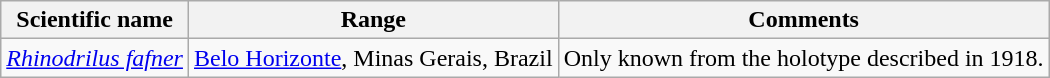<table class="wikitable sortable">
<tr>
<th>Scientific name</th>
<th>Range</th>
<th class="unsortable">Comments</th>
</tr>
<tr>
<td><em><a href='#'>Rhinodrilus fafner</a></em></td>
<td><a href='#'>Belo Horizonte</a>, Minas Gerais, Brazil</td>
<td>Only known from the holotype described in 1918.</td>
</tr>
</table>
